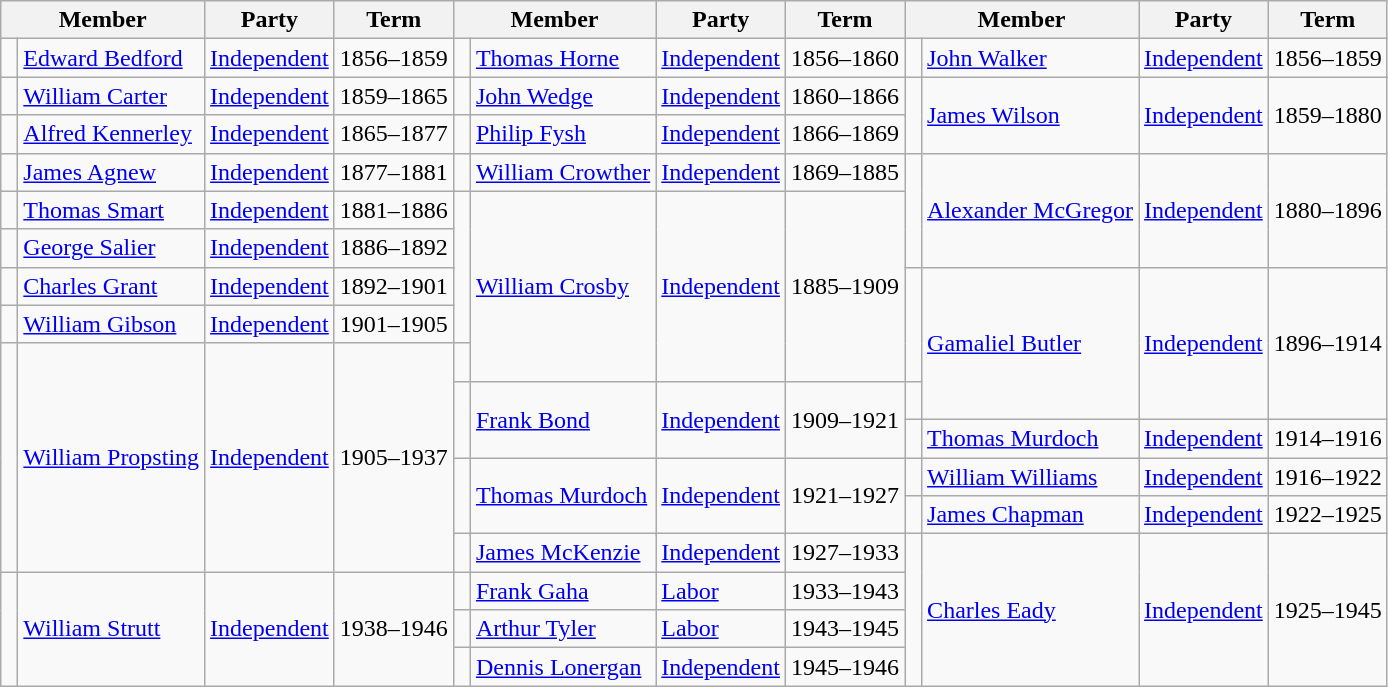<table class="wikitable">
<tr>
<th colspan="2">Member</th>
<th>Party</th>
<th>Term</th>
<th colspan="2">Member</th>
<th>Party</th>
<th>Term</th>
<th colspan="2">Member</th>
<th>Party</th>
<th>Term</th>
</tr>
<tr>
<td> </td>
<td><a href='#'>Edward Bedford</a></td>
<td><a href='#'>Independent</a></td>
<td>1856–1859</td>
<td rowspan="2" > </td>
<td rowspan="2"><a href='#'>Thomas Horne</a></td>
<td rowspan="2"><a href='#'>Independent</a></td>
<td rowspan="2">1856–1860</td>
<td> </td>
<td><a href='#'>John Walker</a></td>
<td><a href='#'>Independent</a></td>
<td>1856–1859</td>
</tr>
<tr>
<td rowspan="2" > </td>
<td rowspan="2"><a href='#'>William Carter</a></td>
<td rowspan="2"><a href='#'>Independent</a></td>
<td rowspan="2">1859–1865</td>
<td rowspan="6" > </td>
<td rowspan="6"><a href='#'>James Wilson</a></td>
<td rowspan="6"><a href='#'>Independent</a></td>
<td rowspan="6">1859–1880</td>
</tr>
<tr>
<td rowspan="2" > </td>
<td rowspan="2"><a href='#'>John Wedge</a></td>
<td rowspan="2"><a href='#'>Independent</a></td>
<td rowspan="2">1860–1866</td>
</tr>
<tr>
<td rowspan="3" > </td>
<td rowspan="3"><a href='#'>Alfred Kennerley</a></td>
<td rowspan="3"><a href='#'>Independent</a></td>
<td rowspan="3">1865–1877</td>
</tr>
<tr>
<td> </td>
<td><a href='#'>Philip Fysh</a></td>
<td><a href='#'>Independent</a></td>
<td>1866–1869</td>
</tr>
<tr>
<td rowspan="4" > </td>
<td rowspan="4"><a href='#'>William Crowther</a></td>
<td rowspan="4"><a href='#'>Independent</a></td>
<td rowspan="4">1869–1885</td>
</tr>
<tr>
<td rowspan="2" > </td>
<td rowspan="2"><a href='#'>James Agnew</a></td>
<td rowspan="2"><a href='#'>Independent</a></td>
<td rowspan="2">1877–1881</td>
</tr>
<tr>
<td rowspan="5" > </td>
<td rowspan="5"><a href='#'>Alexander McGregor</a></td>
<td rowspan="5"><a href='#'>Independent</a></td>
<td rowspan="5">1880–1896</td>
</tr>
<tr>
<td rowspan="2" > </td>
<td rowspan="2"><a href='#'>Thomas Smart</a></td>
<td rowspan="2"><a href='#'>Independent</a></td>
<td rowspan="2">1881–1886</td>
</tr>
<tr>
<td rowspan="5" > </td>
<td rowspan="6"><a href='#'>William Crosby</a></td>
<td rowspan="6"><a href='#'>Independent</a></td>
<td rowspan="6">1885–1909</td>
</tr>
<tr>
<td> </td>
<td><a href='#'>George Salier</a></td>
<td><a href='#'>Independent</a></td>
<td>1886–1892</td>
</tr>
<tr>
<td rowspan="2" > </td>
<td rowspan="2"><a href='#'>Charles Grant</a></td>
<td rowspan="2"><a href='#'>Independent</a></td>
<td rowspan="2">1892–1901</td>
</tr>
<tr>
<td rowspan="3" > </td>
<td rowspan="4"><a href='#'>Gamaliel Butler</a></td>
<td rowspan="4"><a href='#'>Independent</a></td>
<td rowspan="4">1896–1914</td>
</tr>
<tr>
<td> </td>
<td><a href='#'>William Gibson</a></td>
<td><a href='#'>Independent</a></td>
<td>1901–1905</td>
</tr>
<tr>
<td rowspan="9" > </td>
<td rowspan="9"><a href='#'>William Propsting</a></td>
<td rowspan="9"><a href='#'>Independent</a></td>
<td rowspan="9">1905–1937</td>
<td> </td>
</tr>
<tr>
<td rowspan="3" > </td>
<td rowspan="3"><a href='#'>Frank Bond</a></td>
<td rowspan="3"><a href='#'>Independent</a></td>
<td rowspan="3">1909–1921</td>
<td> </td>
</tr>
<tr>
<td> </td>
<td><a href='#'>Thomas Murdoch</a></td>
<td><a href='#'>Independent</a></td>
<td>1914–1916</td>
</tr>
<tr>
<td rowspan="2" > </td>
<td rowspan="2"><a href='#'>William Williams</a></td>
<td rowspan="2"><a href='#'>Independent</a></td>
<td rowspan="2">1916–1922</td>
</tr>
<tr>
<td rowspan="3" > </td>
<td rowspan="3"><a href='#'>Thomas Murdoch</a></td>
<td rowspan="3"><a href='#'>Independent</a></td>
<td rowspan="3">1921–1927</td>
</tr>
<tr>
<td> </td>
<td><a href='#'>James Chapman</a></td>
<td><a href='#'>Independent</a></td>
<td>1922–1925</td>
</tr>
<tr>
<td rowspan="6" > </td>
<td rowspan="6"><a href='#'>Charles Eady</a></td>
<td rowspan="6"><a href='#'>Independent</a></td>
<td rowspan="6">1925–1945</td>
</tr>
<tr>
<td> </td>
<td><a href='#'>James McKenzie</a></td>
<td><a href='#'>Independent</a></td>
<td>1927–1933</td>
</tr>
<tr>
<td rowspan="2" > </td>
<td rowspan="2"><a href='#'>Frank Gaha</a></td>
<td rowspan="2"><a href='#'>Labor</a></td>
<td rowspan="2">1933–1943</td>
</tr>
<tr>
<td rowspan="3" > </td>
<td rowspan="3"><a href='#'>William Strutt</a></td>
<td rowspan="3"><a href='#'>Independent</a></td>
<td rowspan="3">1938–1946</td>
</tr>
<tr>
<td> </td>
<td><a href='#'>Arthur Tyler</a></td>
<td><a href='#'>Labor</a></td>
<td>1943–1945</td>
</tr>
<tr>
<td> </td>
<td><a href='#'>Dennis Lonergan</a></td>
<td><a href='#'>Independent</a></td>
<td>1945–1946</td>
</tr>
</table>
